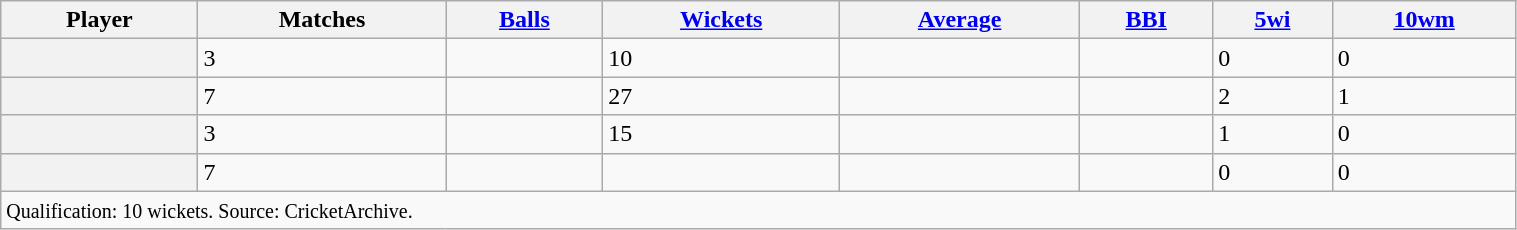<table class="wikitable sortable plainrowheaders" style="width:80%">
<tr>
<th scope=col>Player</th>
<th scope=col>Matches</th>
<th scope=col><a href='#'>Balls</a></th>
<th scope=col><a href='#'>Wickets</a></th>
<th scope=col><a href='#'>Average</a></th>
<th scope=col><a href='#'>BBI</a></th>
<th scope=col><a href='#'>5wi</a></th>
<th scope=col><a href='#'>10wm</a></th>
</tr>
<tr>
<th scope="row"></th>
<td>3</td>
<td></td>
<td>10</td>
<td></td>
<td></td>
<td>0</td>
<td>0</td>
</tr>
<tr>
<th scope="row"></th>
<td>7</td>
<td></td>
<td>27</td>
<td></td>
<td></td>
<td>2</td>
<td>1</td>
</tr>
<tr>
<th scope="row"></th>
<td>3</td>
<td></td>
<td>15</td>
<td></td>
<td></td>
<td>1</td>
<td>0</td>
</tr>
<tr>
<th scope="row"></th>
<td>7</td>
<td></td>
<td></td>
<td></td>
<td></td>
<td>0</td>
<td>0</td>
</tr>
<tr class="unsortable">
<td colspan="8"><small>Qualification: 10 wickets. Source: CricketArchive.</small></td>
</tr>
</table>
